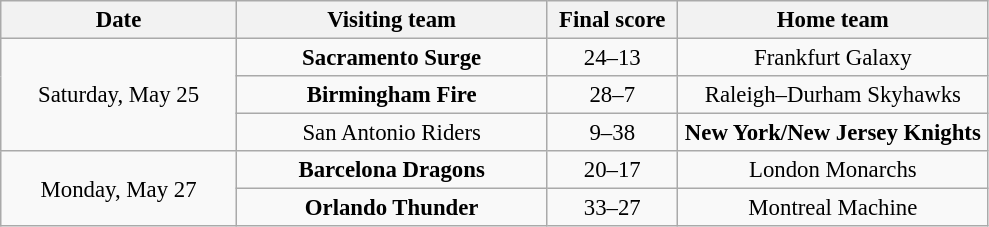<table class="wikitable" style="font-size:95%; text-align:center">
<tr>
<th width="150">Date</th>
<th width="200">Visiting team</th>
<th width="80">Final score</th>
<th width="200">Home team</th>
</tr>
<tr>
<td rowspan="3">Saturday, May 25</td>
<td><strong>Sacramento Surge</strong></td>
<td>24–13</td>
<td>Frankfurt Galaxy</td>
</tr>
<tr>
<td><strong>Birmingham Fire</strong></td>
<td>28–7</td>
<td>Raleigh–Durham Skyhawks</td>
</tr>
<tr>
<td>San Antonio Riders</td>
<td>9–38</td>
<td><strong>New York/New Jersey Knights</strong></td>
</tr>
<tr>
<td rowspan="2">Monday, May 27</td>
<td><strong>Barcelona Dragons</strong></td>
<td>20–17</td>
<td>London Monarchs</td>
</tr>
<tr>
<td><strong>Orlando Thunder</strong></td>
<td>33–27</td>
<td>Montreal Machine</td>
</tr>
</table>
